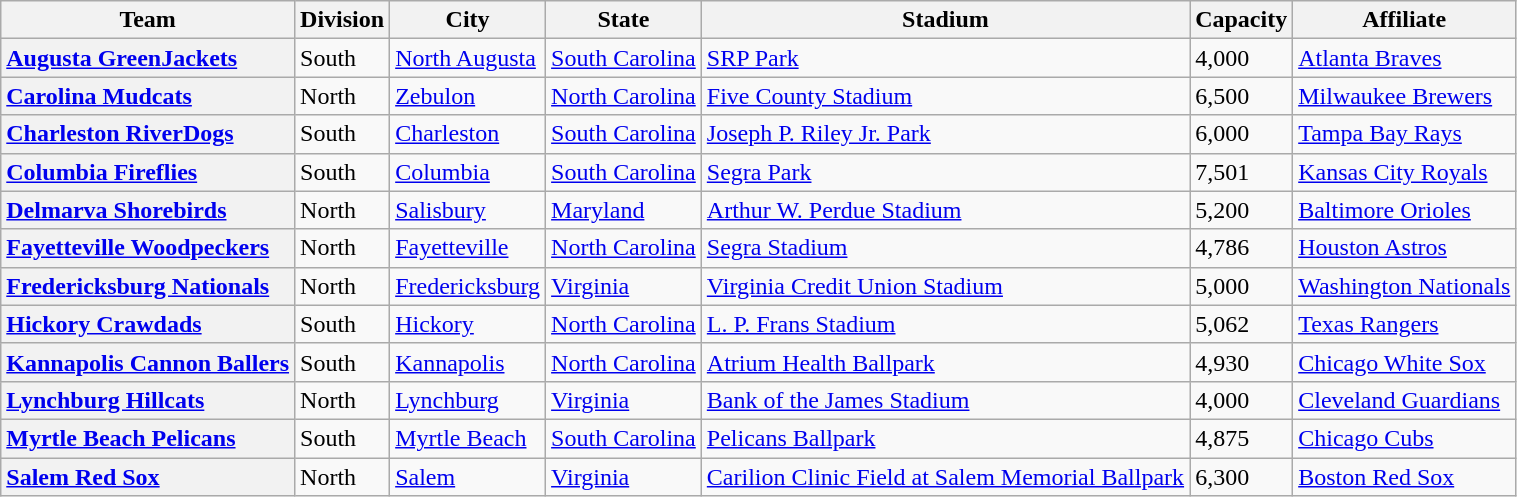<table class="wikitable sortable">
<tr>
<th scope="col">Team</th>
<th scope="col">Division</th>
<th scope="col">City</th>
<th scope="col">State</th>
<th scope="col">Stadium</th>
<th scope="col">Capacity</th>
<th scope="col">Affiliate</th>
</tr>
<tr>
<th scope="row" style="text-align:left"><a href='#'>Augusta GreenJackets</a></th>
<td>South</td>
<td><a href='#'>North Augusta</a></td>
<td><a href='#'>South Carolina</a></td>
<td><a href='#'>SRP Park</a></td>
<td>4,000</td>
<td><a href='#'>Atlanta Braves</a></td>
</tr>
<tr>
<th scope="row" style="text-align:left"><a href='#'>Carolina Mudcats</a></th>
<td>North</td>
<td><a href='#'>Zebulon</a></td>
<td><a href='#'>North Carolina</a></td>
<td><a href='#'>Five County Stadium</a></td>
<td>6,500</td>
<td><a href='#'>Milwaukee Brewers</a></td>
</tr>
<tr>
<th scope="row" style="text-align:left"><a href='#'>Charleston RiverDogs</a></th>
<td>South</td>
<td><a href='#'>Charleston</a></td>
<td><a href='#'>South Carolina</a></td>
<td><a href='#'>Joseph P. Riley Jr. Park</a></td>
<td>6,000</td>
<td><a href='#'>Tampa Bay Rays</a></td>
</tr>
<tr>
<th scope="row" style="text-align:left"><a href='#'>Columbia Fireflies</a></th>
<td>South</td>
<td><a href='#'>Columbia</a></td>
<td><a href='#'>South Carolina</a></td>
<td><a href='#'>Segra Park</a></td>
<td>7,501</td>
<td><a href='#'>Kansas City Royals</a></td>
</tr>
<tr>
<th scope="row" style="text-align:left"><a href='#'>Delmarva Shorebirds</a></th>
<td>North</td>
<td><a href='#'>Salisbury</a></td>
<td><a href='#'>Maryland</a></td>
<td><a href='#'>Arthur W. Perdue Stadium</a></td>
<td>5,200</td>
<td><a href='#'>Baltimore Orioles</a></td>
</tr>
<tr>
<th scope="row" style="text-align:left"><a href='#'>Fayetteville Woodpeckers</a></th>
<td>North</td>
<td><a href='#'>Fayetteville</a></td>
<td><a href='#'>North Carolina</a></td>
<td><a href='#'>Segra Stadium</a></td>
<td>4,786</td>
<td><a href='#'>Houston Astros</a></td>
</tr>
<tr>
<th scope="row" style="text-align:left"><a href='#'>Fredericksburg Nationals</a></th>
<td>North</td>
<td><a href='#'>Fredericksburg</a></td>
<td><a href='#'>Virginia</a></td>
<td><a href='#'>Virginia Credit Union Stadium</a></td>
<td>5,000</td>
<td><a href='#'>Washington Nationals</a></td>
</tr>
<tr>
<th scope="row" style="text-align:left"><a href='#'>Hickory Crawdads</a></th>
<td>South</td>
<td><a href='#'>Hickory</a></td>
<td><a href='#'>North Carolina</a></td>
<td><a href='#'>L. P. Frans Stadium</a></td>
<td>5,062</td>
<td><a href='#'>Texas Rangers</a></td>
</tr>
<tr>
<th scope="row" style="text-align:left"><a href='#'>Kannapolis Cannon Ballers</a></th>
<td>South</td>
<td><a href='#'>Kannapolis</a></td>
<td><a href='#'>North Carolina</a></td>
<td><a href='#'>Atrium Health Ballpark</a></td>
<td>4,930</td>
<td><a href='#'>Chicago White Sox</a></td>
</tr>
<tr>
<th scope="row" style="text-align:left"><a href='#'>Lynchburg Hillcats</a></th>
<td>North</td>
<td><a href='#'>Lynchburg</a></td>
<td><a href='#'>Virginia</a></td>
<td><a href='#'>Bank of the James Stadium</a></td>
<td>4,000</td>
<td><a href='#'>Cleveland Guardians</a></td>
</tr>
<tr>
<th scope="row" style="text-align:left"><a href='#'>Myrtle Beach Pelicans</a></th>
<td>South</td>
<td><a href='#'>Myrtle Beach</a></td>
<td><a href='#'>South Carolina</a></td>
<td><a href='#'>Pelicans Ballpark</a></td>
<td>4,875</td>
<td><a href='#'>Chicago Cubs</a></td>
</tr>
<tr>
<th scope="row" style="text-align:left"><a href='#'>Salem Red Sox</a></th>
<td>North</td>
<td><a href='#'>Salem</a></td>
<td><a href='#'>Virginia</a></td>
<td><a href='#'>Carilion Clinic Field at Salem Memorial Ballpark</a></td>
<td>6,300</td>
<td><a href='#'>Boston Red Sox</a></td>
</tr>
</table>
